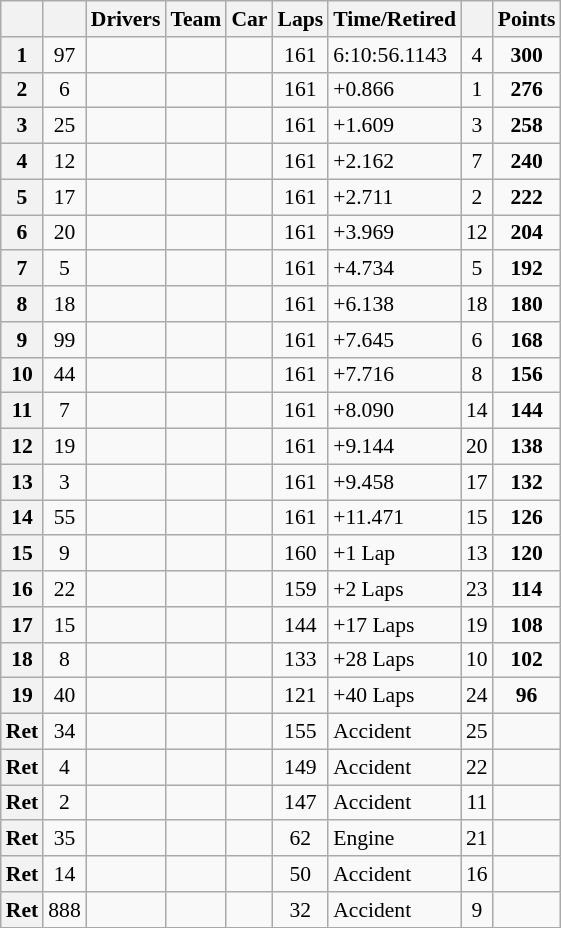<table class="wikitable" style="font-size: 90%">
<tr>
<th></th>
<th></th>
<th>Drivers</th>
<th>Team</th>
<th>Car</th>
<th>Laps</th>
<th>Time/Retired</th>
<th></th>
<th>Points</th>
</tr>
<tr>
<th>1</th>
<td align="center">97</td>
<td><br></td>
<td></td>
<td></td>
<td align="center">161</td>
<td>6:10:56.1143</td>
<td align="center">4</td>
<td align="center"><strong>300</strong></td>
</tr>
<tr>
<th>2</th>
<td align="center">6</td>
<td><br></td>
<td></td>
<td></td>
<td align="center">161</td>
<td>+0.866</td>
<td align="center">1</td>
<td align="center"><strong>276</strong></td>
</tr>
<tr>
<th>3</th>
<td align="center">25</td>
<td><br></td>
<td></td>
<td></td>
<td align="center">161</td>
<td>+1.609</td>
<td align="center">3</td>
<td align="center"><strong>258</strong></td>
</tr>
<tr>
<th>4</th>
<td align="center">12</td>
<td><br></td>
<td></td>
<td></td>
<td align="center">161</td>
<td>+2.162</td>
<td align="center">7</td>
<td align="center"><strong>240</strong></td>
</tr>
<tr>
<th>5</th>
<td align="center">17</td>
<td><br></td>
<td></td>
<td></td>
<td align="center">161</td>
<td>+2.711</td>
<td align="center">2</td>
<td align="center"><strong>222</strong></td>
</tr>
<tr>
<th>6</th>
<td align="center">20</td>
<td><br></td>
<td></td>
<td></td>
<td align="center">161</td>
<td>+3.969</td>
<td align="center">12</td>
<td align="center"><strong>204</strong></td>
</tr>
<tr>
<th>7</th>
<td align="center">5</td>
<td><br></td>
<td></td>
<td></td>
<td align="center">161</td>
<td>+4.734</td>
<td align="center">5</td>
<td align="center"><strong>192</strong></td>
</tr>
<tr>
<th>8</th>
<td align="center">18</td>
<td><br></td>
<td></td>
<td></td>
<td align="center">161</td>
<td>+6.138</td>
<td align="center">18</td>
<td align="center"><strong>180</strong></td>
</tr>
<tr>
<th>9</th>
<td align="center">99</td>
<td><br></td>
<td></td>
<td></td>
<td align="center">161</td>
<td>+7.645</td>
<td align="center">6</td>
<td align="center"><strong>168</strong></td>
</tr>
<tr>
<th>10</th>
<td align="center">44</td>
<td><br></td>
<td></td>
<td></td>
<td align="center">161</td>
<td>+7.716</td>
<td align="center">8</td>
<td align="center"><strong>156</strong></td>
</tr>
<tr>
<th>11</th>
<td align="center">7</td>
<td><br></td>
<td></td>
<td></td>
<td align="center">161</td>
<td>+8.090</td>
<td align="center">14</td>
<td align="center"><strong>144</strong></td>
</tr>
<tr>
<th>12</th>
<td align="center">19</td>
<td><br></td>
<td></td>
<td></td>
<td align="center">161</td>
<td>+9.144</td>
<td align="center">20</td>
<td align="center"><strong>138</strong></td>
</tr>
<tr>
<th>13</th>
<td align="center">3</td>
<td><br></td>
<td></td>
<td></td>
<td align="center">161</td>
<td>+9.458</td>
<td align="center">17</td>
<td align="center"><strong>132</strong></td>
</tr>
<tr>
<th>14</th>
<td align="center">55</td>
<td><br></td>
<td></td>
<td></td>
<td align="center">161</td>
<td>+11.471</td>
<td align="center">15</td>
<td align="center"><strong>126</strong></td>
</tr>
<tr>
<th>15</th>
<td align="center">9</td>
<td><br></td>
<td></td>
<td></td>
<td align="center">160</td>
<td>+1 Lap</td>
<td align="center">13</td>
<td align="center"><strong>120</strong></td>
</tr>
<tr>
<th>16</th>
<td align="center">22</td>
<td><br></td>
<td></td>
<td></td>
<td align="center">159</td>
<td>+2 Laps</td>
<td align="center">23</td>
<td align="center"><strong>114</strong></td>
</tr>
<tr>
<th>17</th>
<td align="center">15</td>
<td><br></td>
<td></td>
<td></td>
<td align="center">144</td>
<td>+17 Laps</td>
<td align="center">19</td>
<td align="center"><strong>108</strong></td>
</tr>
<tr>
<th>18</th>
<td align="center">8</td>
<td><br></td>
<td></td>
<td></td>
<td align="center">133</td>
<td>+28 Laps</td>
<td align="center">10</td>
<td align="center"><strong>102</strong></td>
</tr>
<tr>
<th>19</th>
<td align="center">40</td>
<td><br></td>
<td></td>
<td></td>
<td align="center">121</td>
<td>+40 Laps</td>
<td align="center">24</td>
<td align="center"><strong>96</strong></td>
</tr>
<tr>
<th>Ret</th>
<td align="center">34</td>
<td><br></td>
<td></td>
<td></td>
<td align="center">155</td>
<td>Accident</td>
<td align="center">25</td>
<td></td>
</tr>
<tr>
<th>Ret</th>
<td align="center">4</td>
<td><br></td>
<td></td>
<td></td>
<td align="center">149</td>
<td>Accident</td>
<td align="center">22</td>
<td></td>
</tr>
<tr>
<th>Ret</th>
<td align="center">2</td>
<td><br></td>
<td></td>
<td></td>
<td align="center">147</td>
<td>Accident</td>
<td align="center">11</td>
<td></td>
</tr>
<tr>
<th>Ret</th>
<td align="center">35</td>
<td><br></td>
<td></td>
<td></td>
<td align="center">62</td>
<td>Engine</td>
<td align="center">21</td>
<td></td>
</tr>
<tr>
<th>Ret</th>
<td align="center">14</td>
<td><br></td>
<td></td>
<td></td>
<td align="center">50</td>
<td>Accident</td>
<td align="center">16</td>
<td></td>
</tr>
<tr>
<th>Ret</th>
<td align="center">888</td>
<td><br></td>
<td></td>
<td></td>
<td align="center">32</td>
<td>Accident</td>
<td align="center">9</td>
<td></td>
</tr>
</table>
